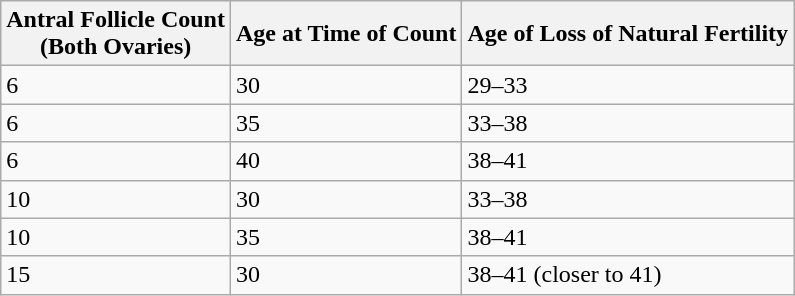<table class="wikitable" border="0">
<tr>
<th>Antral Follicle Count<br>(Both Ovaries)</th>
<th>Age at Time of Count</th>
<th>Age of Loss of Natural Fertility</th>
</tr>
<tr>
<td>6</td>
<td>30</td>
<td>29–33</td>
</tr>
<tr>
<td>6</td>
<td>35</td>
<td>33–38</td>
</tr>
<tr>
<td>6</td>
<td>40</td>
<td>38–41</td>
</tr>
<tr>
<td>10</td>
<td>30</td>
<td>33–38</td>
</tr>
<tr>
<td>10</td>
<td>35</td>
<td>38–41</td>
</tr>
<tr>
<td>15</td>
<td>30</td>
<td>38–41 (closer to 41)</td>
</tr>
</table>
